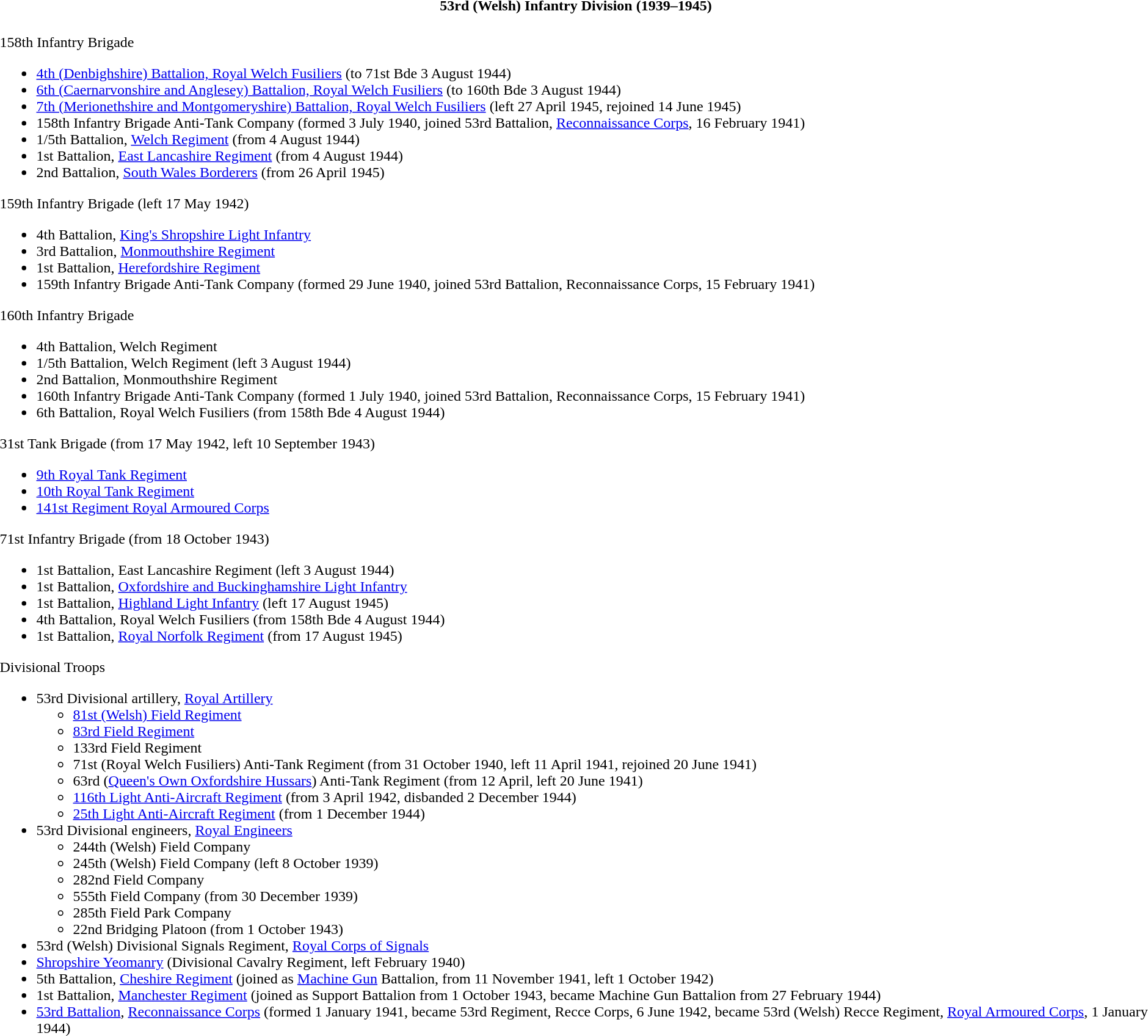<table class="toccolours collapsible collapsed" style="width:100%; background:transparent;">
<tr>
<th colspan=>53rd (Welsh) Infantry Division (1939–1945)</th>
</tr>
<tr>
<td colspan="2"><br>158th Infantry Brigade<ul><li><a href='#'>4th (Denbighshire) Battalion, Royal Welch Fusiliers</a> (to 71st Bde 3 August 1944)</li><li><a href='#'>6th (Caernarvonshire and Anglesey) Battalion, Royal Welch Fusiliers</a> (to 160th Bde 3 August 1944)</li><li><a href='#'>7th (Merionethshire and Montgomeryshire) Battalion, Royal Welch Fusiliers</a> (left 27 April 1945, rejoined 14 June 1945)</li><li>158th Infantry Brigade Anti-Tank Company (formed 3 July 1940, joined 53rd Battalion, <a href='#'>Reconnaissance Corps</a>, 16 February 1941)</li><li>1/5th Battalion, <a href='#'>Welch Regiment</a> (from 4 August 1944)</li><li>1st Battalion, <a href='#'>East Lancashire Regiment</a> (from 4 August 1944)</li><li>2nd Battalion, <a href='#'>South Wales Borderers</a> (from 26 April 1945)</li></ul>159th Infantry Brigade (left 17 May 1942)<ul><li>4th Battalion, <a href='#'>King's Shropshire Light Infantry</a></li><li>3rd Battalion, <a href='#'>Monmouthshire Regiment</a></li><li>1st Battalion, <a href='#'>Herefordshire Regiment</a></li><li>159th Infantry Brigade Anti-Tank Company (formed 29 June 1940, joined 53rd Battalion, Reconnaissance Corps, 15 February 1941)</li></ul>160th Infantry Brigade<ul><li>4th Battalion, Welch Regiment</li><li>1/5th Battalion, Welch Regiment (left 3 August 1944)</li><li>2nd Battalion, Monmouthshire Regiment</li><li>160th Infantry Brigade Anti-Tank Company (formed 1 July 1940, joined 53rd Battalion, Reconnaissance Corps, 15 February 1941)</li><li>6th Battalion, Royal Welch Fusiliers (from 158th Bde 4 August 1944)</li></ul>31st Tank Brigade (from 17 May 1942, left 10 September 1943)<ul><li><a href='#'>9th Royal Tank Regiment</a></li><li><a href='#'>10th Royal Tank Regiment</a></li><li><a href='#'>141st Regiment Royal Armoured Corps</a></li></ul>71st Infantry Brigade (from 18 October 1943)<ul><li>1st Battalion, East Lancashire Regiment (left 3 August 1944)</li><li>1st Battalion, <a href='#'>Oxfordshire and Buckinghamshire Light Infantry</a></li><li>1st Battalion, <a href='#'>Highland Light Infantry</a> (left 17 August 1945)</li><li>4th Battalion, Royal Welch Fusiliers (from 158th Bde 4 August 1944)</li><li>1st Battalion, <a href='#'>Royal Norfolk Regiment</a> (from 17 August 1945)</li></ul>Divisional Troops<ul><li>53rd Divisional artillery, <a href='#'>Royal Artillery</a><ul><li><a href='#'>81st (Welsh) Field Regiment</a></li><li><a href='#'>83rd Field Regiment</a></li><li>133rd Field Regiment</li><li>71st (Royal Welch Fusiliers) Anti-Tank Regiment (from 31 October 1940, left 11 April 1941, rejoined 20 June 1941)</li><li>63rd (<a href='#'>Queen's Own Oxfordshire Hussars</a>) Anti-Tank Regiment (from 12 April, left 20 June 1941)</li><li><a href='#'>116th Light Anti-Aircraft Regiment</a> (from 3 April 1942, disbanded 2 December 1944)</li><li><a href='#'>25th Light Anti-Aircraft Regiment</a> (from 1 December 1944)</li></ul></li><li>53rd Divisional engineers, <a href='#'>Royal Engineers</a><ul><li>244th (Welsh) Field Company</li><li>245th (Welsh) Field Company (left 8 October 1939)</li><li>282nd Field Company</li><li>555th Field Company (from 30 December 1939)</li><li>285th Field Park Company</li><li>22nd Bridging Platoon (from 1 October 1943)</li></ul></li><li>53rd (Welsh) Divisional Signals Regiment, <a href='#'>Royal Corps of Signals</a></li><li><a href='#'>Shropshire Yeomanry</a> (Divisional Cavalry Regiment, left February 1940)</li><li>5th Battalion, <a href='#'>Cheshire Regiment</a> (joined as <a href='#'>Machine Gun</a> Battalion, from 11 November 1941, left 1 October 1942)</li><li>1st Battalion, <a href='#'>Manchester Regiment</a> (joined as Support Battalion from 1 October 1943, became Machine Gun Battalion from 27 February 1944)</li><li><a href='#'>53rd Battalion</a>, <a href='#'>Reconnaissance Corps</a> (formed 1 January 1941, became 53rd Regiment, Recce Corps, 6 June 1942, became 53rd (Welsh) Recce Regiment, <a href='#'>Royal Armoured Corps</a>, 1 January 1944)</li></ul></td>
</tr>
</table>
